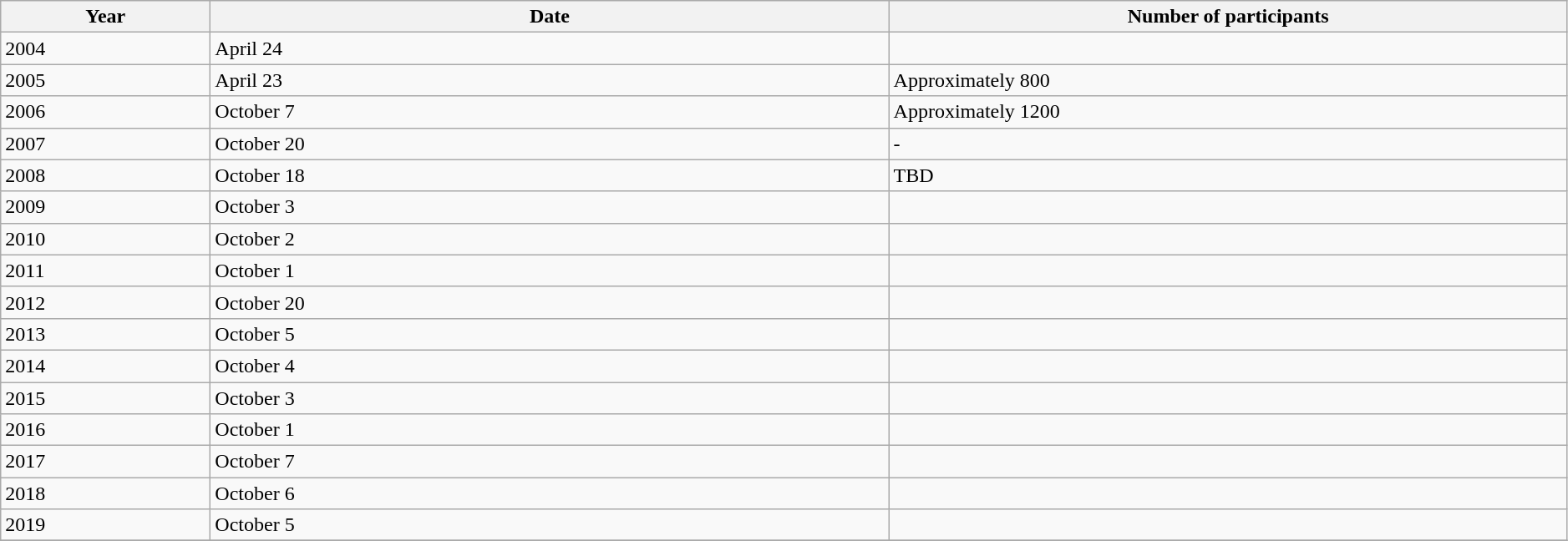<table class="wikitable" width="99%">
<tr>
<th width ="30">Year</th>
<th width="120">Date</th>
<th width="120">Number of participants</th>
</tr>
<tr>
<td>2004</td>
<td>April 24</td>
<td></td>
</tr>
<tr>
<td>2005</td>
<td>April 23</td>
<td>Approximately 800</td>
</tr>
<tr>
<td>2006</td>
<td>October 7</td>
<td>Approximately 1200</td>
</tr>
<tr>
<td>2007</td>
<td>October 20</td>
<td Approximately 1200>-</td>
</tr>
<tr>
<td>2008</td>
<td>October 18</td>
<td>TBD</td>
</tr>
<tr>
<td>2009</td>
<td>October 3</td>
<td></td>
</tr>
<tr>
<td>2010</td>
<td>October 2</td>
<td></td>
</tr>
<tr>
<td>2011</td>
<td>October 1</td>
<td></td>
</tr>
<tr>
<td>2012</td>
<td>October 20</td>
<td></td>
</tr>
<tr>
<td>2013</td>
<td>October 5</td>
<td></td>
</tr>
<tr>
<td>2014</td>
<td>October 4</td>
<td></td>
</tr>
<tr>
<td>2015</td>
<td>October 3</td>
<td></td>
</tr>
<tr>
<td>2016</td>
<td>October 1</td>
<td></td>
</tr>
<tr>
<td>2017</td>
<td>October 7</td>
<td></td>
</tr>
<tr>
<td>2018</td>
<td>October 6</td>
<td></td>
</tr>
<tr>
<td>2019</td>
<td>October 5</td>
<td></td>
</tr>
<tr>
</tr>
</table>
